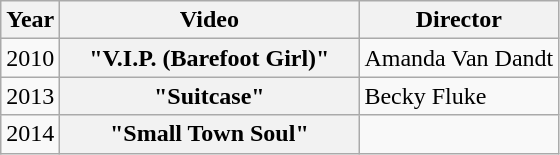<table class="wikitable plainrowheaders">
<tr>
<th>Year</th>
<th style="width:12em;">Video</th>
<th>Director</th>
</tr>
<tr>
<td>2010</td>
<th scope="row">"V.I.P. (Barefoot Girl)"</th>
<td>Amanda Van Dandt</td>
</tr>
<tr>
<td>2013</td>
<th scope="row">"Suitcase"</th>
<td>Becky Fluke</td>
</tr>
<tr>
<td>2014</td>
<th scope="row">"Small Town Soul"</th>
<td></td>
</tr>
</table>
